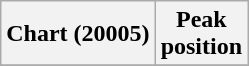<table class="wikitable sortable plainrowheaders" style="text-align:center">
<tr>
<th scope="col">Chart (20005)</th>
<th scope="col">Peak<br>position</th>
</tr>
<tr>
</tr>
</table>
